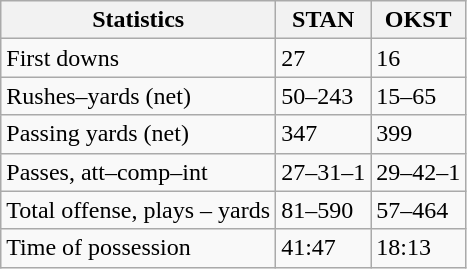<table class="wikitable">
<tr>
<th>Statistics</th>
<th>STAN</th>
<th>OKST</th>
</tr>
<tr>
<td>First downs</td>
<td>27</td>
<td>16</td>
</tr>
<tr>
<td>Rushes–yards (net)</td>
<td>50–243</td>
<td>15–65</td>
</tr>
<tr>
<td>Passing yards (net)</td>
<td>347</td>
<td>399</td>
</tr>
<tr>
<td>Passes, att–comp–int</td>
<td>27–31–1</td>
<td>29–42–1</td>
</tr>
<tr>
<td>Total offense, plays – yards</td>
<td>81–590</td>
<td>57–464</td>
</tr>
<tr>
<td>Time of possession</td>
<td>41:47</td>
<td>18:13</td>
</tr>
</table>
